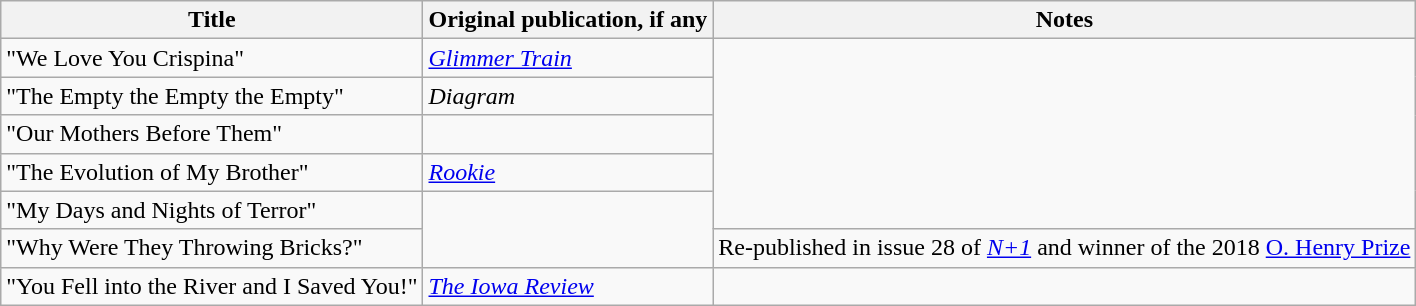<table class="wikitable">
<tr>
<th>Title</th>
<th>Original publication, if any</th>
<th>Notes</th>
</tr>
<tr>
<td>"We Love You Crispina"</td>
<td><a href='#'><em>Glimmer Train</em></a></td>
<td rowspan="5"></td>
</tr>
<tr>
<td>"The Empty the Empty the Empty"</td>
<td><em>Diagram</em></td>
</tr>
<tr>
<td>"Our Mothers Before Them"</td>
<td></td>
</tr>
<tr>
<td>"The Evolution of My Brother"</td>
<td><a href='#'><em>Rookie</em></a></td>
</tr>
<tr>
<td>"My Days and Nights of Terror"</td>
<td rowspan="2"></td>
</tr>
<tr>
<td>"Why Were They Throwing Bricks?"</td>
<td>Re-published in issue 28 of <em><a href='#'>N+1</a></em> and winner of the 2018 <a href='#'>O. Henry Prize</a></td>
</tr>
<tr>
<td>"You Fell into the River and I Saved You!"</td>
<td><a href='#'><em>The Iowa Review</em></a></td>
<td></td>
</tr>
</table>
